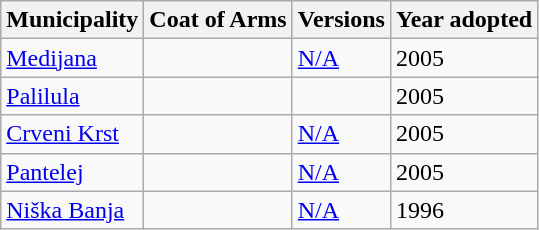<table class="wikitable">
<tr>
<th>Municipality</th>
<th>Coat of Arms</th>
<th>Versions</th>
<th>Year adopted</th>
</tr>
<tr>
<td><a href='#'>Medijana</a></td>
<td></td>
<td><a href='#'>N/A</a></td>
<td>2005</td>
</tr>
<tr>
<td><a href='#'>Palilula</a></td>
<td></td>
<td></td>
<td>2005</td>
</tr>
<tr>
<td><a href='#'>Crveni Krst</a></td>
<td></td>
<td><a href='#'>N/A</a></td>
<td>2005</td>
</tr>
<tr>
<td><a href='#'>Pantelej</a></td>
<td></td>
<td><a href='#'>N/A</a></td>
<td>2005</td>
</tr>
<tr>
<td><a href='#'>Niška Banja</a></td>
<td></td>
<td><a href='#'>N/A</a></td>
<td>1996</td>
</tr>
</table>
